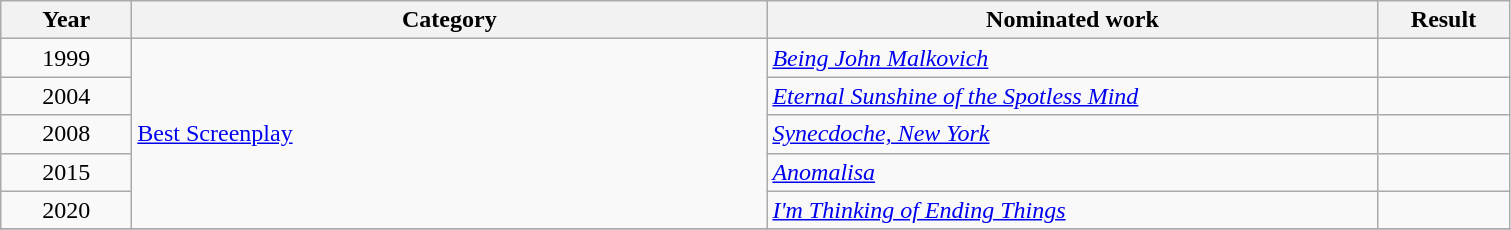<table class=wikitable>
<tr>
<th scope="col" style="width:5em;">Year</th>
<th scope="col" style="width:26em;">Category</th>
<th scope="col" style="width:25em;">Nominated work</th>
<th scope="col" style="width:5em;">Result</th>
</tr>
<tr>
<td style="text-align:center;">1999</td>
<td rowspan=5><a href='#'>Best Screenplay</a></td>
<td><em><a href='#'>Being John Malkovich</a></em></td>
<td></td>
</tr>
<tr>
<td style="text-align:center;">2004</td>
<td><em><a href='#'>Eternal Sunshine of the Spotless Mind</a></em></td>
<td></td>
</tr>
<tr>
<td style="text-align:center;">2008</td>
<td><em><a href='#'>Synecdoche, New York</a></em></td>
<td></td>
</tr>
<tr>
<td style="text-align:center;">2015</td>
<td><em><a href='#'>Anomalisa</a></em></td>
<td></td>
</tr>
<tr>
<td style="text-align:center;">2020</td>
<td><em><a href='#'>I'm Thinking of Ending Things</a></em></td>
<td></td>
</tr>
<tr>
</tr>
</table>
